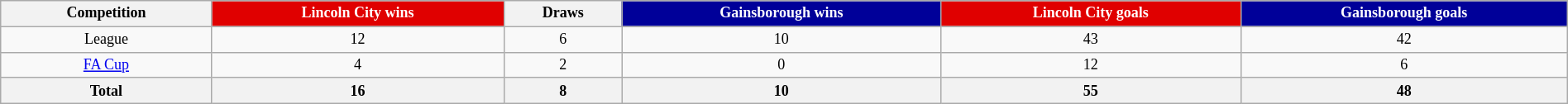<table class="wikitable" style="text-align: center; width: 100%; font-size: 12px">
<tr>
<th>Competition</th>
<th style="background:#E00000; color:white">Lincoln City wins</th>
<th>Draws</th>
<th style="background:#000099; color:white">Gainsborough wins</th>
<th style="background:#E00000; color:white">Lincoln City goals</th>
<th style="background:#000099; color:white">Gainsborough goals</th>
</tr>
<tr>
<td>League</td>
<td>12</td>
<td>6</td>
<td>10</td>
<td>43</td>
<td>42</td>
</tr>
<tr>
<td><a href='#'>FA Cup</a></td>
<td>4</td>
<td>2</td>
<td>0</td>
<td>12</td>
<td>6</td>
</tr>
<tr class="sortbottom">
<th>Total</th>
<th>16</th>
<th>8</th>
<th>10</th>
<th>55</th>
<th>48</th>
</tr>
</table>
